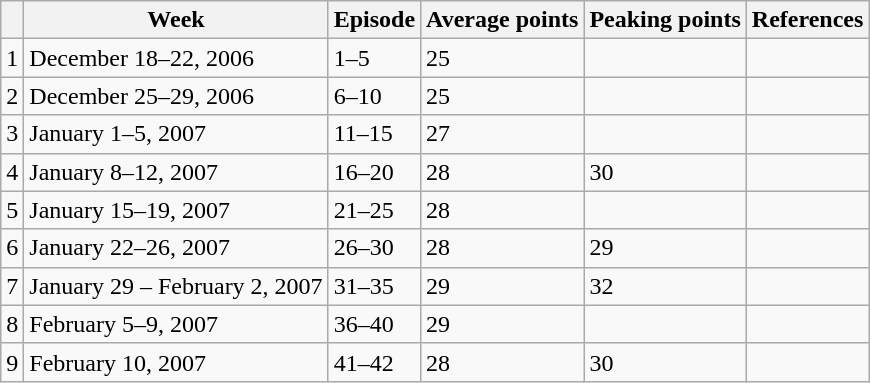<table class="wikitable">
<tr>
<th></th>
<th>Week</th>
<th>Episode</th>
<th>Average points</th>
<th>Peaking points</th>
<th>References</th>
</tr>
<tr>
<td>1</td>
<td>December 18–22, 2006</td>
<td>1–5</td>
<td>25</td>
<td></td>
<td></td>
</tr>
<tr>
<td>2</td>
<td>December 25–29, 2006</td>
<td>6–10</td>
<td>25</td>
<td></td>
<td></td>
</tr>
<tr>
<td>3</td>
<td>January 1–5, 2007</td>
<td>11–15</td>
<td>27</td>
<td></td>
<td></td>
</tr>
<tr>
<td>4</td>
<td>January 8–12, 2007</td>
<td>16–20</td>
<td>28</td>
<td>30</td>
<td></td>
</tr>
<tr>
<td>5</td>
<td>January 15–19, 2007</td>
<td>21–25</td>
<td>28</td>
<td></td>
<td></td>
</tr>
<tr>
<td>6</td>
<td>January 22–26, 2007</td>
<td>26–30</td>
<td>28</td>
<td>29</td>
<td></td>
</tr>
<tr>
<td>7</td>
<td>January 29 – February 2, 2007</td>
<td>31–35</td>
<td>29</td>
<td>32</td>
<td></td>
</tr>
<tr>
<td>8</td>
<td>February 5–9, 2007</td>
<td>36–40</td>
<td>29</td>
<td></td>
<td></td>
</tr>
<tr>
<td>9</td>
<td>February 10, 2007</td>
<td>41–42</td>
<td>28</td>
<td>30</td>
<td></td>
</tr>
</table>
